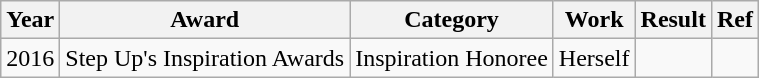<table class="wikitable">
<tr>
<th>Year</th>
<th>Award</th>
<th>Category</th>
<th>Work</th>
<th>Result</th>
<th>Ref</th>
</tr>
<tr>
<td>2016</td>
<td>Step Up's Inspiration Awards</td>
<td>Inspiration Honoree</td>
<td>Herself</td>
<td></td>
<td></td>
</tr>
</table>
